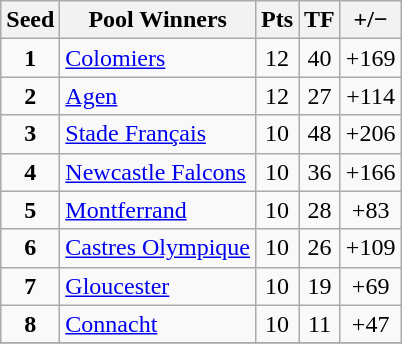<table class="wikitable" style="text-align: center;">
<tr>
<th>Seed</th>
<th>Pool Winners</th>
<th>Pts</th>
<th>TF</th>
<th>+/−</th>
</tr>
<tr>
<td><strong>1</strong></td>
<td align=left> <a href='#'>Colomiers</a></td>
<td>12</td>
<td>40</td>
<td>+169</td>
</tr>
<tr>
<td><strong>2</strong></td>
<td align=left> <a href='#'>Agen</a></td>
<td>12</td>
<td>27</td>
<td>+114</td>
</tr>
<tr>
<td><strong>3</strong></td>
<td align=left> <a href='#'>Stade Français</a></td>
<td>10</td>
<td>48</td>
<td>+206</td>
</tr>
<tr>
<td><strong>4</strong></td>
<td align=left> <a href='#'>Newcastle Falcons</a></td>
<td>10</td>
<td>36</td>
<td>+166</td>
</tr>
<tr>
<td><strong>5</strong></td>
<td align=left> <a href='#'>Montferrand</a></td>
<td>10</td>
<td>28</td>
<td>+83</td>
</tr>
<tr>
<td><strong>6</strong></td>
<td align=left> <a href='#'>Castres Olympique</a></td>
<td>10</td>
<td>26</td>
<td>+109</td>
</tr>
<tr>
<td><strong>7</strong></td>
<td align=left> <a href='#'>Gloucester</a></td>
<td>10</td>
<td>19</td>
<td>+69</td>
</tr>
<tr>
<td><strong>8</strong></td>
<td align=left> <a href='#'>Connacht</a></td>
<td>10</td>
<td>11</td>
<td>+47</td>
</tr>
<tr>
</tr>
</table>
